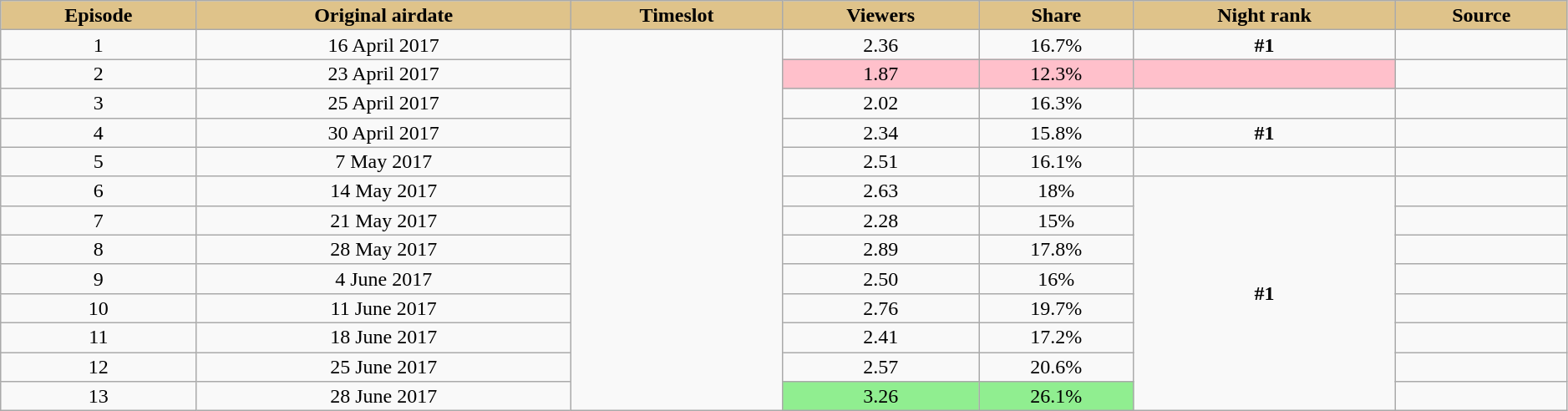<table class="wikitable plainrowheaders" style="text-align:center; line-height:16px; width:99%">
<tr style="background:#DFC38A">
<td><strong>Episode</strong></td>
<td><strong>Original airdate</strong></td>
<td><strong>Timeslot</strong></td>
<td><strong>Viewers<br></strong></td>
<td><strong>Share</strong></td>
<td><strong>Night rank</strong></td>
<td><strong>Source</strong></td>
</tr>
<tr>
<td>1</td>
<td>16 April 2017</td>
<td rowspan=13></td>
<td>2.36</td>
<td>16.7%</td>
<td><strong>#1</strong></td>
<td></td>
</tr>
<tr>
<td>2</td>
<td>23 April 2017</td>
<td bgcolor=#FFC0CB>1.87</td>
<td bgcolor=#FFC0CB>12.3%</td>
<td bgcolor=#FFC0CB></td>
<td></td>
</tr>
<tr>
<td>3</td>
<td>25 April 2017</td>
<td>2.02</td>
<td>16.3%</td>
<td></td>
<td></td>
</tr>
<tr>
<td>4</td>
<td>30 April 2017</td>
<td>2.34</td>
<td>15.8%</td>
<td><strong>#1</strong></td>
<td></td>
</tr>
<tr>
<td>5</td>
<td>7 May 2017</td>
<td>2.51</td>
<td>16.1%</td>
<td></td>
<td></td>
</tr>
<tr>
<td>6</td>
<td>14 May 2017</td>
<td>2.63</td>
<td>18%</td>
<td rowspan="8"><strong>#1</strong></td>
<td></td>
</tr>
<tr>
<td>7</td>
<td>21 May 2017</td>
<td>2.28</td>
<td>15%</td>
<td></td>
</tr>
<tr>
<td>8</td>
<td>28 May 2017</td>
<td>2.89</td>
<td>17.8%</td>
<td></td>
</tr>
<tr>
<td>9</td>
<td>4 June 2017</td>
<td>2.50</td>
<td>16%</td>
<td></td>
</tr>
<tr>
<td>10</td>
<td>11 June 2017</td>
<td>2.76</td>
<td>19.7%</td>
<td></td>
</tr>
<tr>
<td>11</td>
<td>18 June 2017</td>
<td>2.41</td>
<td>17.2%</td>
<td></td>
</tr>
<tr>
<td>12</td>
<td>25 June 2017</td>
<td>2.57</td>
<td>20.6%</td>
<td></td>
</tr>
<tr>
<td>13</td>
<td>28 June 2017</td>
<td bgcolor=#90EE90>3.26</td>
<td bgcolor=#90EE90>26.1%</td>
<td></td>
</tr>
</table>
